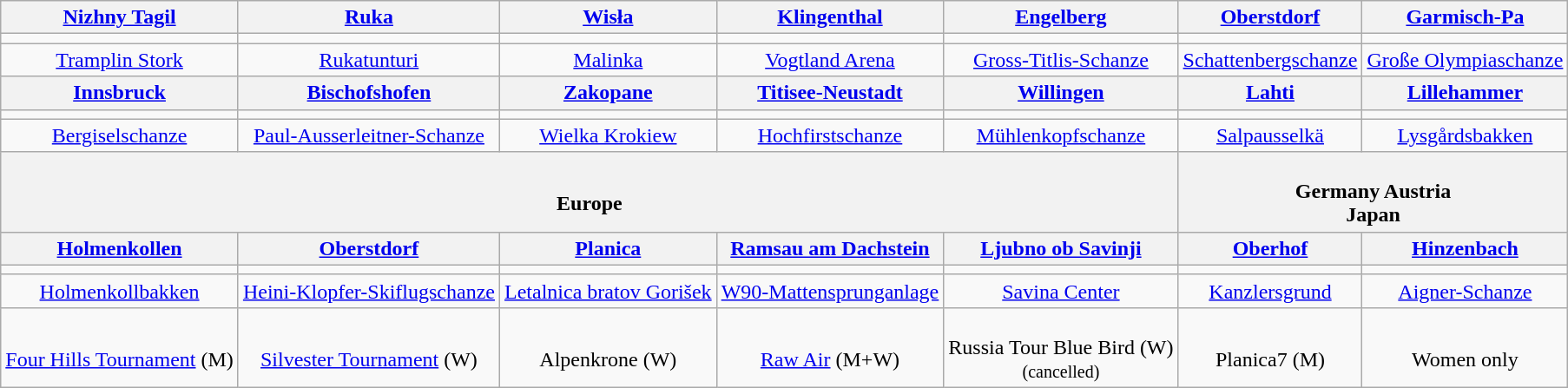<table class="wikitable" style="text-align:center">
<tr>
<th> <a href='#'>Nizhny Tagil</a></th>
<th> <a href='#'>Ruka</a></th>
<th> <a href='#'>Wisła</a></th>
<th> <a href='#'>Klingenthal</a></th>
<th> <a href='#'>Engelberg</a></th>
<th> <a href='#'>Oberstdorf</a></th>
<th> <a href='#'>Garmisch-Pa</a></th>
</tr>
<tr>
<td></td>
<td></td>
<td></td>
<td></td>
<td></td>
<td></td>
<td></td>
</tr>
<tr>
<td><a href='#'>Tramplin Stork</a></td>
<td><a href='#'>Rukatunturi</a></td>
<td><a href='#'>Malinka</a></td>
<td><a href='#'>Vogtland Arena</a></td>
<td><a href='#'>Gross-Titlis-Schanze</a></td>
<td><a href='#'>Schattenbergschanze</a></td>
<td><a href='#'>Große Olympiaschanze</a></td>
</tr>
<tr>
<th> <a href='#'>Innsbruck</a></th>
<th> <a href='#'>Bischofshofen</a></th>
<th> <a href='#'>Zakopane</a></th>
<th> <a href='#'>Titisee-Neustadt</a></th>
<th> <a href='#'>Willingen</a></th>
<th> <a href='#'>Lahti</a></th>
<th> <a href='#'>Lillehammer</a></th>
</tr>
<tr>
<td></td>
<td></td>
<td></td>
<td></td>
<td></td>
<td></td>
<td></td>
</tr>
<tr>
<td><a href='#'>Bergiselschanze</a></td>
<td><a href='#'>Paul-Ausserleitner-Schanze</a></td>
<td><a href='#'>Wielka Krokiew</a></td>
<td><a href='#'>Hochfirstschanze</a></td>
<td><a href='#'>Mühlenkopfschanze</a></td>
<td><a href='#'>Salpausselkä</a></td>
<td><a href='#'>Lysgårdsbakken</a></td>
</tr>
<tr>
<th colspan="5"><br>Europe
</th>
<th colspan="2"><br>Germany

Austria
<br>Japan
</th>
</tr>
<tr>
<th> <a href='#'>Holmenkollen</a></th>
<th> <a href='#'>Oberstdorf</a></th>
<th> <a href='#'>Planica</a></th>
<th> <a href='#'>Ramsau am Dachstein</a></th>
<th> <a href='#'>Ljubno ob Savinji</a></th>
<th> <a href='#'>Oberhof</a></th>
<th> <a href='#'>Hinzenbach</a></th>
</tr>
<tr>
<td></td>
<td></td>
<td></td>
<td></td>
<td></td>
<td></td>
<td></td>
</tr>
<tr>
<td><a href='#'>Holmenkollbakken</a></td>
<td><a href='#'>Heini-Klopfer-Skiflugschanze</a></td>
<td><a href='#'>Letalnica bratov Gorišek</a></td>
<td><a href='#'>W90-Mattensprunganlage</a></td>
<td><a href='#'>Savina Center</a></td>
<td><a href='#'>Kanzlersgrund</a></td>
<td><a href='#'>Aigner-Schanze</a></td>
</tr>
<tr>
<td rowspan=3 align=center><br><a href='#'>Four Hills Tournament</a> (M)</td>
<td rowspan=3 align=center><br><a href='#'>Silvester Tournament</a> (W)</td>
<td rowspan=3 align=center><br>Alpenkrone (W)</td>
<td rowspan=3 align=center><br><a href='#'>Raw Air</a> (M+W)</td>
<td rowspan=3 align=center><br>Russia Tour Blue Bird (W)<br><small>(cancelled)</small></td>
<td rowspan=3 align=center><br>Planica7 (M)</td>
<td rowspan=3 align=center><br>Women only</td>
</tr>
</table>
